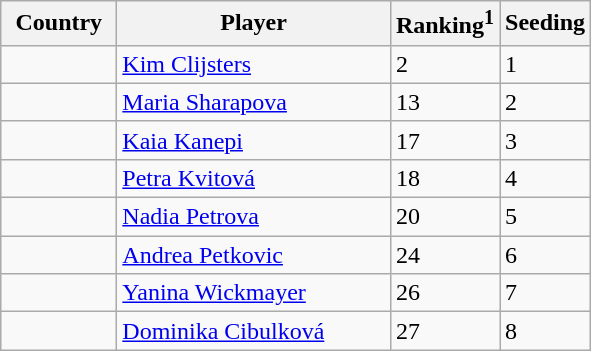<table class="sortable wikitable">
<tr>
<th width="70">Country</th>
<th width="175">Player</th>
<th>Ranking<sup>1</sup></th>
<th>Seeding</th>
</tr>
<tr>
<td></td>
<td><a href='#'>Kim Clijsters</a></td>
<td>2</td>
<td>1</td>
</tr>
<tr>
<td></td>
<td><a href='#'>Maria Sharapova</a></td>
<td>13</td>
<td>2</td>
</tr>
<tr>
<td></td>
<td><a href='#'>Kaia Kanepi</a></td>
<td>17</td>
<td>3</td>
</tr>
<tr>
<td></td>
<td><a href='#'>Petra Kvitová</a></td>
<td>18</td>
<td>4</td>
</tr>
<tr>
<td></td>
<td><a href='#'>Nadia Petrova</a></td>
<td>20</td>
<td>5</td>
</tr>
<tr>
<td></td>
<td><a href='#'>Andrea Petkovic</a></td>
<td>24</td>
<td>6</td>
</tr>
<tr>
<td></td>
<td><a href='#'>Yanina Wickmayer</a></td>
<td>26</td>
<td>7</td>
</tr>
<tr>
<td></td>
<td><a href='#'>Dominika Cibulková</a></td>
<td>27</td>
<td>8</td>
</tr>
</table>
